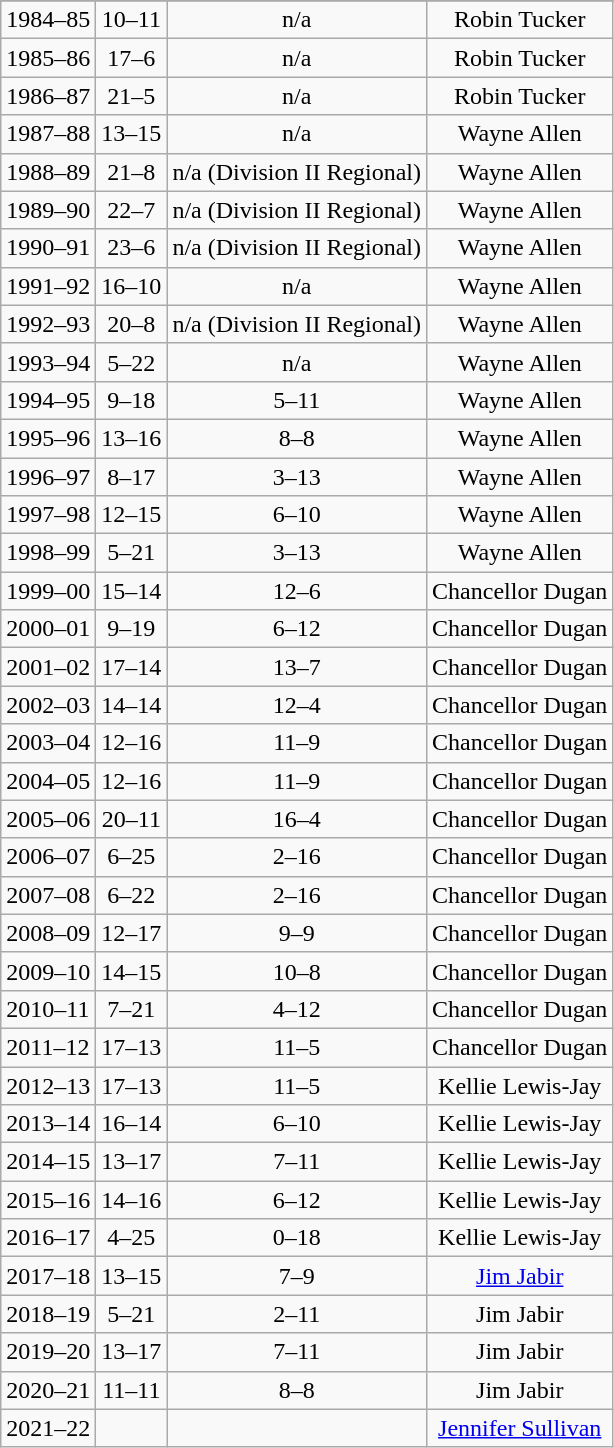<table class="wikitable" style="text-align:center">
<tr>
</tr>
<tr>
<td style="text-align:left">1984–85</td>
<td>10–11</td>
<td>n/a</td>
<td>Robin Tucker</td>
</tr>
<tr>
<td style="text-align:left">1985–86</td>
<td>17–6</td>
<td>n/a</td>
<td>Robin Tucker</td>
</tr>
<tr>
<td style="text-align:left">1986–87</td>
<td>21–5</td>
<td>n/a</td>
<td>Robin Tucker</td>
</tr>
<tr>
<td style="text-align:left">1987–88</td>
<td>13–15</td>
<td>n/a</td>
<td>Wayne Allen</td>
</tr>
<tr>
<td style="text-align:left">1988–89</td>
<td>21–8</td>
<td>n/a (Division II Regional)</td>
<td>Wayne Allen</td>
</tr>
<tr>
<td style="text-align:left">1989–90</td>
<td>22–7</td>
<td>n/a (Division II Regional)</td>
<td>Wayne Allen</td>
</tr>
<tr>
<td style="text-align:left">1990–91</td>
<td>23–6</td>
<td>n/a (Division II Regional)</td>
<td>Wayne Allen</td>
</tr>
<tr>
<td style="text-align:left">1991–92</td>
<td>16–10</td>
<td>n/a</td>
<td>Wayne Allen</td>
</tr>
<tr>
<td style="text-align:left">1992–93</td>
<td>20–8</td>
<td>n/a (Division II Regional)</td>
<td>Wayne Allen</td>
</tr>
<tr>
<td style="text-align:left">1993–94</td>
<td>5–22</td>
<td>n/a</td>
<td>Wayne Allen</td>
</tr>
<tr>
<td style="text-align:left">1994–95</td>
<td>9–18</td>
<td>5–11</td>
<td>Wayne Allen</td>
</tr>
<tr>
<td style="text-align:left">1995–96</td>
<td>13–16</td>
<td>8–8</td>
<td>Wayne Allen</td>
</tr>
<tr>
<td style="text-align:left">1996–97</td>
<td>8–17</td>
<td>3–13</td>
<td>Wayne Allen</td>
</tr>
<tr>
<td style="text-align:left">1997–98</td>
<td>12–15</td>
<td>6–10</td>
<td>Wayne Allen</td>
</tr>
<tr>
<td style="text-align:left">1998–99</td>
<td>5–21</td>
<td>3–13</td>
<td>Wayne Allen</td>
</tr>
<tr>
<td style="text-align:left">1999–00</td>
<td>15–14</td>
<td>12–6</td>
<td>Chancellor Dugan</td>
</tr>
<tr>
<td style="text-align:left">2000–01</td>
<td>9–19</td>
<td>6–12</td>
<td>Chancellor Dugan</td>
</tr>
<tr>
<td style="text-align:left">2001–02</td>
<td>17–14</td>
<td>13–7</td>
<td>Chancellor Dugan</td>
</tr>
<tr>
<td style="text-align:left">2002–03</td>
<td>14–14</td>
<td>12–4</td>
<td>Chancellor Dugan</td>
</tr>
<tr>
<td style="text-align:left">2003–04</td>
<td>12–16</td>
<td>11–9</td>
<td>Chancellor Dugan</td>
</tr>
<tr>
<td style="text-align:left">2004–05</td>
<td>12–16</td>
<td>11–9</td>
<td>Chancellor Dugan</td>
</tr>
<tr>
<td style="text-align:left">2005–06</td>
<td>20–11</td>
<td>16–4</td>
<td>Chancellor Dugan</td>
</tr>
<tr>
<td style="text-align:left">2006–07</td>
<td>6–25</td>
<td>2–16</td>
<td>Chancellor Dugan</td>
</tr>
<tr>
<td style="text-align:left">2007–08</td>
<td>6–22</td>
<td>2–16</td>
<td>Chancellor Dugan</td>
</tr>
<tr>
<td style="text-align:left">2008–09</td>
<td>12–17</td>
<td>9–9</td>
<td>Chancellor Dugan</td>
</tr>
<tr>
<td style="text-align:left">2009–10</td>
<td>14–15</td>
<td>10–8</td>
<td>Chancellor Dugan</td>
</tr>
<tr>
<td style="text-align:left">2010–11</td>
<td>7–21</td>
<td>4–12</td>
<td>Chancellor Dugan</td>
</tr>
<tr>
<td style="text-align:left">2011–12</td>
<td>17–13</td>
<td>11–5</td>
<td>Chancellor Dugan</td>
</tr>
<tr>
<td style="text-align:left">2012–13</td>
<td>17–13</td>
<td>11–5</td>
<td>Kellie Lewis-Jay</td>
</tr>
<tr>
<td style="text-align:left">2013–14</td>
<td>16–14</td>
<td>6–10</td>
<td>Kellie Lewis-Jay</td>
</tr>
<tr>
<td style="text-align:left">2014–15</td>
<td>13–17</td>
<td>7–11</td>
<td>Kellie Lewis-Jay</td>
</tr>
<tr>
<td style="text-align:left">2015–16</td>
<td>14–16</td>
<td>6–12</td>
<td>Kellie Lewis-Jay</td>
</tr>
<tr>
<td style="text-align:left">2016–17</td>
<td>4–25</td>
<td>0–18</td>
<td>Kellie Lewis-Jay</td>
</tr>
<tr>
<td style="text-align:left">2017–18</td>
<td>13–15</td>
<td>7–9</td>
<td><a href='#'>Jim Jabir</a></td>
</tr>
<tr>
<td style="text-align:left">2018–19</td>
<td>5–21</td>
<td>2–11</td>
<td>Jim Jabir</td>
</tr>
<tr>
<td>2019–20</td>
<td>13–17</td>
<td>7–11</td>
<td>Jim Jabir</td>
</tr>
<tr>
<td>2020–21</td>
<td>11–11</td>
<td>8–8</td>
<td>Jim Jabir</td>
</tr>
<tr>
<td>2021–22</td>
<td></td>
<td></td>
<td><a href='#'>Jennifer Sullivan</a></td>
</tr>
</table>
